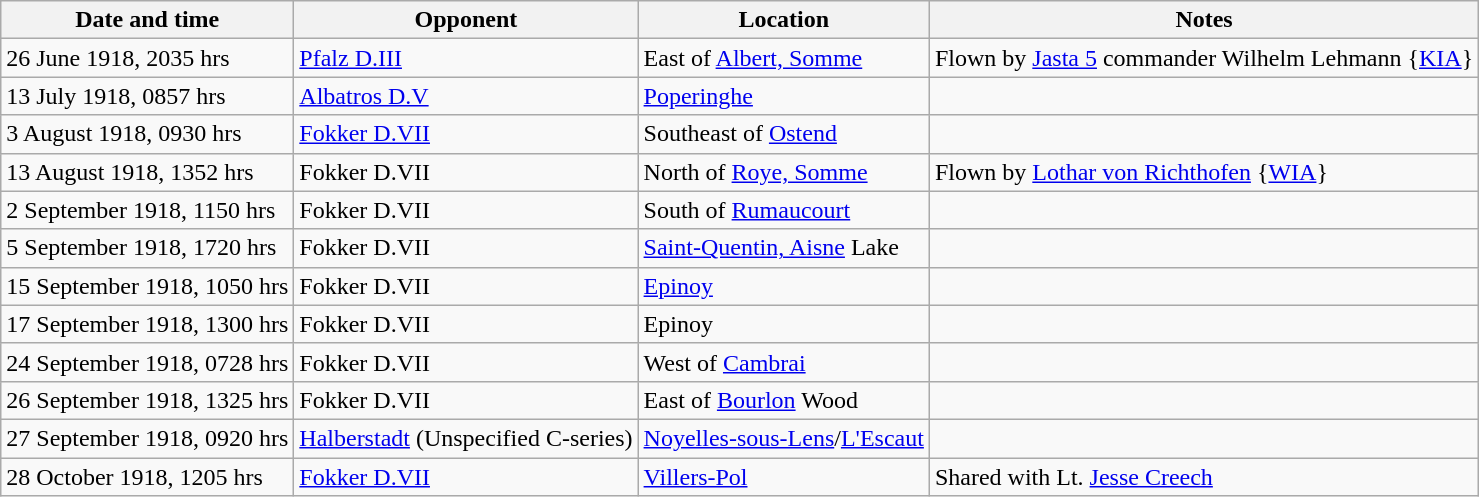<table class="wikitable">
<tr>
<th>Date and time</th>
<th>Opponent</th>
<th>Location</th>
<th>Notes</th>
</tr>
<tr>
<td>26 June 1918, 2035 hrs</td>
<td><a href='#'>Pfalz D.III</a></td>
<td>East of <a href='#'>Albert, Somme</a></td>
<td>Flown by <a href='#'>Jasta 5</a> commander Wilhelm Lehmann {<a href='#'>KIA</a>}</td>
</tr>
<tr>
<td>13 July 1918, 0857 hrs</td>
<td><a href='#'>Albatros D.V</a></td>
<td><a href='#'>Poperinghe</a></td>
<td></td>
</tr>
<tr>
<td>3 August 1918, 0930 hrs</td>
<td><a href='#'>Fokker D.VII</a></td>
<td>Southeast of <a href='#'>Ostend</a></td>
<td></td>
</tr>
<tr>
<td>13 August 1918, 1352 hrs</td>
<td>Fokker D.VII</td>
<td>North of <a href='#'>Roye, Somme</a></td>
<td>Flown by <a href='#'>Lothar von Richthofen</a> {<a href='#'>WIA</a>}</td>
</tr>
<tr>
<td>2 September 1918, 1150 hrs</td>
<td>Fokker D.VII</td>
<td>South of <a href='#'>Rumaucourt</a></td>
<td></td>
</tr>
<tr>
<td>5 September 1918, 1720 hrs</td>
<td>Fokker D.VII</td>
<td><a href='#'>Saint-Quentin, Aisne</a> Lake</td>
<td></td>
</tr>
<tr>
<td>15 September 1918, 1050 hrs</td>
<td>Fokker D.VII</td>
<td><a href='#'>Epinoy</a></td>
<td></td>
</tr>
<tr>
<td>17 September 1918, 1300 hrs</td>
<td>Fokker D.VII</td>
<td>Epinoy</td>
<td></td>
</tr>
<tr>
<td>24 September 1918, 0728 hrs</td>
<td>Fokker D.VII</td>
<td>West of <a href='#'>Cambrai</a></td>
<td></td>
</tr>
<tr>
<td>26 September 1918, 1325 hrs</td>
<td>Fokker D.VII</td>
<td>East of <a href='#'>Bourlon</a> Wood</td>
<td></td>
</tr>
<tr>
<td>27 September 1918, 0920 hrs</td>
<td><a href='#'>Halberstadt</a> (Unspecified C-series)</td>
<td><a href='#'>Noyelles-sous-Lens</a>/<a href='#'>L'Escaut</a></td>
<td></td>
</tr>
<tr>
<td>28 October 1918, 1205 hrs</td>
<td><a href='#'>Fokker D.VII</a></td>
<td><a href='#'>Villers-Pol</a></td>
<td>Shared with Lt. <a href='#'>Jesse Creech</a></td>
</tr>
</table>
